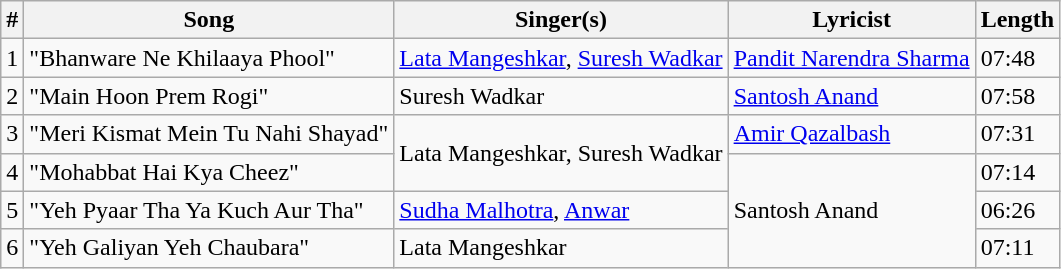<table class=wikitable>
<tr>
<th>#</th>
<th>Song</th>
<th>Singer(s)</th>
<th>Lyricist</th>
<th>Length</th>
</tr>
<tr>
<td>1</td>
<td>"Bhanware Ne Khilaaya Phool"</td>
<td><a href='#'>Lata Mangeshkar</a>, <a href='#'>Suresh Wadkar</a></td>
<td><a href='#'>Pandit Narendra Sharma</a></td>
<td>07:48</td>
</tr>
<tr>
<td>2</td>
<td>"Main Hoon Prem Rogi"</td>
<td>Suresh Wadkar</td>
<td><a href='#'>Santosh Anand</a></td>
<td>07:58</td>
</tr>
<tr>
<td>3</td>
<td>"Meri Kismat Mein Tu Nahi Shayad"</td>
<td rowspan="2">Lata Mangeshkar, Suresh Wadkar</td>
<td><a href='#'>Amir Qazalbash</a></td>
<td>07:31</td>
</tr>
<tr>
<td>4</td>
<td>"Mohabbat Hai Kya Cheez"</td>
<td rowspan="3">Santosh Anand</td>
<td>07:14</td>
</tr>
<tr>
<td>5</td>
<td>"Yeh Pyaar Tha Ya Kuch Aur Tha"</td>
<td><a href='#'>Sudha Malhotra</a>, <a href='#'>Anwar</a></td>
<td>06:26</td>
</tr>
<tr>
<td>6</td>
<td>"Yeh Galiyan Yeh Chaubara"</td>
<td>Lata Mangeshkar</td>
<td>07:11</td>
</tr>
</table>
